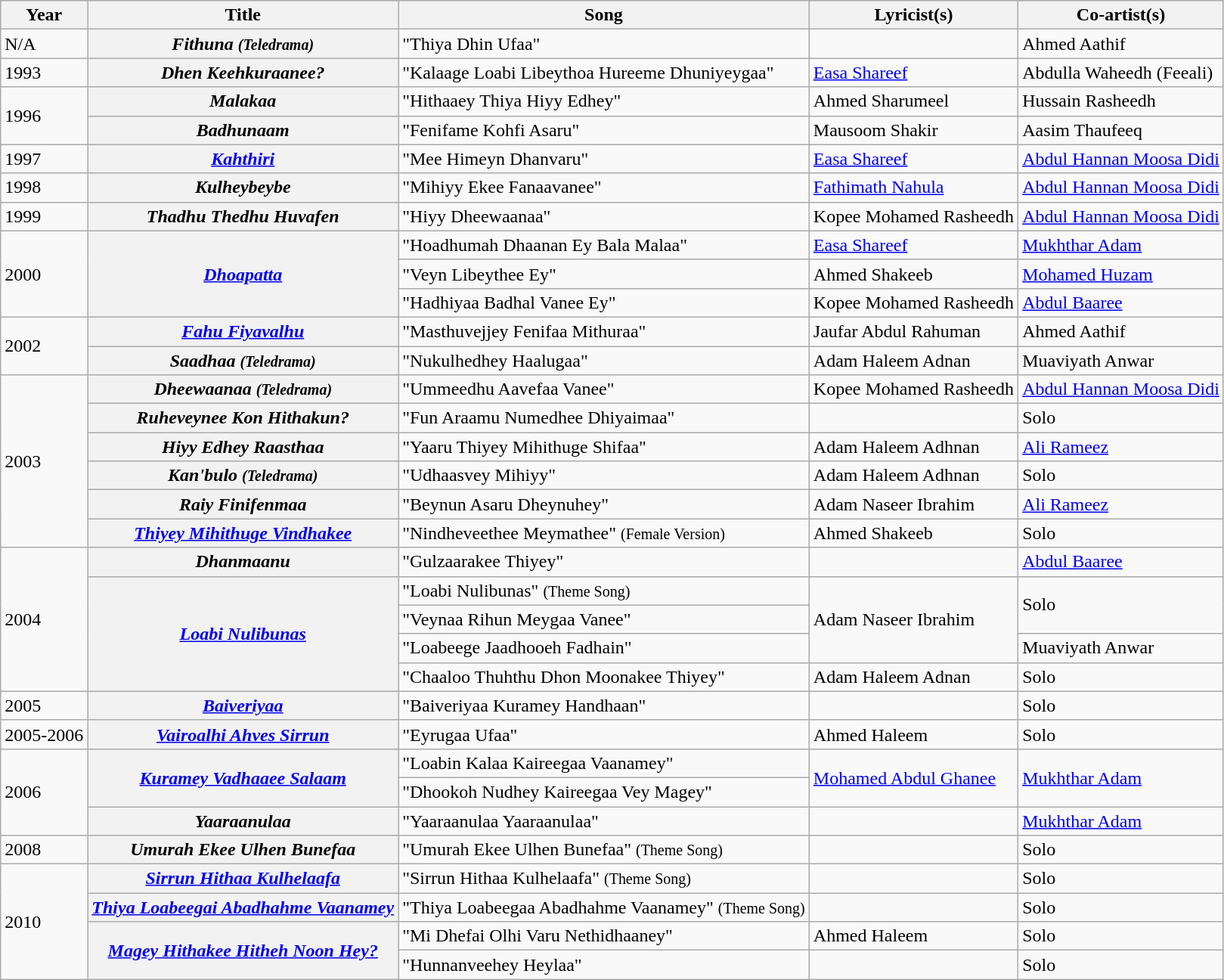<table class="wikitable plainrowheaders">
<tr>
<th scope="col">Year</th>
<th scope="col">Title</th>
<th scope="col">Song</th>
<th scope="col">Lyricist(s)</th>
<th scope="col">Co-artist(s)</th>
</tr>
<tr>
<td>N/A</td>
<th scope="row"><em>Fithuna <small>(Teledrama)</small></em></th>
<td>"Thiya Dhin Ufaa"</td>
<td></td>
<td>Ahmed Aathif</td>
</tr>
<tr>
<td>1993</td>
<th scope="row"><em>Dhen Keehkuraanee?</em></th>
<td>"Kalaage Loabi Libeythoa Hureeme Dhuniyeygaa"</td>
<td><a href='#'>Easa Shareef</a></td>
<td>Abdulla Waheedh (Feeali)</td>
</tr>
<tr>
<td rowspan="2">1996</td>
<th scope="row"><em>Malakaa</em></th>
<td>"Hithaaey Thiya Hiyy Edhey"</td>
<td>Ahmed Sharumeel</td>
<td>Hussain Rasheedh</td>
</tr>
<tr>
<th scope="row"><em>Badhunaam</em></th>
<td>"Fenifame Kohfi Asaru"</td>
<td>Mausoom Shakir</td>
<td>Aasim Thaufeeq</td>
</tr>
<tr>
<td>1997</td>
<th scope="row"><em><a href='#'>Kahthiri</a></em></th>
<td>"Mee Himeyn Dhanvaru"</td>
<td><a href='#'>Easa Shareef</a></td>
<td><a href='#'>Abdul Hannan Moosa Didi</a></td>
</tr>
<tr>
<td>1998</td>
<th scope="row"><em>Kulheybeybe</em></th>
<td>"Mihiyy Ekee Fanaavanee"</td>
<td><a href='#'>Fathimath Nahula</a></td>
<td><a href='#'>Abdul Hannan Moosa Didi</a></td>
</tr>
<tr>
<td>1999</td>
<th scope="row"><em>Thadhu Thedhu Huvafen</em></th>
<td>"Hiyy Dheewaanaa"</td>
<td>Kopee Mohamed Rasheedh</td>
<td><a href='#'>Abdul Hannan Moosa Didi</a></td>
</tr>
<tr>
<td rowspan="3">2000</td>
<th scope="row" rowspan="3"><em><a href='#'>Dhoapatta</a></em></th>
<td>"Hoadhumah Dhaanan Ey Bala Malaa"</td>
<td><a href='#'>Easa Shareef</a></td>
<td><a href='#'>Mukhthar Adam</a></td>
</tr>
<tr>
<td>"Veyn Libeythee Ey"</td>
<td>Ahmed Shakeeb</td>
<td><a href='#'>Mohamed Huzam</a></td>
</tr>
<tr>
<td>"Hadhiyaa Badhal Vanee Ey"</td>
<td>Kopee Mohamed Rasheedh</td>
<td><a href='#'>Abdul Baaree</a></td>
</tr>
<tr>
<td rowspan="2">2002</td>
<th scope="row"><em><a href='#'>Fahu Fiyavalhu</a></em></th>
<td>"Masthuvejjey Fenifaa Mithuraa"</td>
<td>Jaufar Abdul Rahuman</td>
<td>Ahmed Aathif</td>
</tr>
<tr>
<th scope="row"><em>Saadhaa <small>(Teledrama)</small></em></th>
<td>"Nukulhedhey Haalugaa"</td>
<td>Adam Haleem Adnan</td>
<td>Muaviyath Anwar</td>
</tr>
<tr>
<td rowspan="6">2003</td>
<th scope="row"><em>Dheewaanaa <small>(Teledrama)</small></em></th>
<td>"Ummeedhu Aavefaa Vanee"</td>
<td>Kopee Mohamed Rasheedh</td>
<td><a href='#'>Abdul Hannan Moosa Didi</a></td>
</tr>
<tr>
<th scope="row"><em>Ruheveynee Kon Hithakun?</em></th>
<td>"Fun Araamu Numedhee Dhiyaimaa"</td>
<td></td>
<td>Solo</td>
</tr>
<tr>
<th scope="row"><em>Hiyy Edhey Raasthaa</em></th>
<td>"Yaaru Thiyey Mihithuge Shifaa"</td>
<td>Adam Haleem Adhnan</td>
<td><a href='#'>Ali Rameez</a></td>
</tr>
<tr>
<th scope="row"><em>Kan'bulo <small>(Teledrama)</small></em></th>
<td>"Udhaasvey Mihiyy"</td>
<td>Adam Haleem Adhnan</td>
<td>Solo</td>
</tr>
<tr>
<th scope="row"><em>Raiy Finifenmaa</em></th>
<td>"Beynun Asaru Dheynuhey"</td>
<td>Adam Naseer Ibrahim</td>
<td><a href='#'>Ali Rameez</a></td>
</tr>
<tr>
<th scope="row"><em><a href='#'>Thiyey Mihithuge Vindhakee</a></em></th>
<td>"Nindheveethee Meymathee" <small>(Female Version)</small></td>
<td>Ahmed Shakeeb</td>
<td>Solo</td>
</tr>
<tr>
<td rowspan="5">2004</td>
<th scope="row"><em>Dhanmaanu</em></th>
<td>"Gulzaarakee Thiyey"</td>
<td></td>
<td><a href='#'>Abdul Baaree</a></td>
</tr>
<tr>
<th scope="row" rowspan="4"><em><a href='#'>Loabi Nulibunas</a></em></th>
<td>"Loabi Nulibunas" <small>(Theme Song)</small></td>
<td rowspan="3">Adam Naseer Ibrahim</td>
<td rowspan="2">Solo</td>
</tr>
<tr>
<td>"Veynaa Rihun Meygaa Vanee"</td>
</tr>
<tr>
<td>"Loabeege Jaadhooeh Fadhain"</td>
<td>Muaviyath Anwar</td>
</tr>
<tr>
<td>"Chaaloo Thuhthu Dhon Moonakee Thiyey"</td>
<td>Adam Haleem Adnan</td>
<td>Solo</td>
</tr>
<tr>
<td>2005</td>
<th scope="row"><em><a href='#'>Baiveriyaa</a></em></th>
<td>"Baiveriyaa Kuramey Handhaan"</td>
<td></td>
<td>Solo</td>
</tr>
<tr>
<td>2005-2006</td>
<th scope="row"><em><a href='#'>Vairoalhi Ahves Sirrun</a></em></th>
<td>"Eyrugaa Ufaa"</td>
<td>Ahmed Haleem</td>
<td>Solo</td>
</tr>
<tr>
<td rowspan="3">2006</td>
<th scope="row" rowspan="2"><em><a href='#'>Kuramey Vadhaaee Salaam</a></em></th>
<td>"Loabin Kalaa Kaireegaa Vaanamey"</td>
<td rowspan="2"><a href='#'>Mohamed Abdul Ghanee</a></td>
<td rowspan="2"><a href='#'>Mukhthar Adam</a></td>
</tr>
<tr>
<td>"Dhookoh Nudhey Kaireegaa Vey Magey"</td>
</tr>
<tr>
<th scope="row"><em>Yaaraanulaa</em></th>
<td>"Yaaraanulaa Yaaraanulaa"</td>
<td></td>
<td><a href='#'>Mukhthar Adam</a></td>
</tr>
<tr>
<td>2008</td>
<th scope="row"><em>Umurah Ekee Ulhen Bunefaa</em></th>
<td>"Umurah Ekee Ulhen Bunefaa" <small>(Theme Song)</small></td>
<td></td>
<td>Solo</td>
</tr>
<tr>
<td rowspan="4">2010</td>
<th scope="row"><em><a href='#'>Sirrun Hithaa Kulhelaafa</a></em></th>
<td>"Sirrun Hithaa Kulhelaafa" <small>(Theme Song)</small></td>
<td></td>
<td>Solo</td>
</tr>
<tr>
<th scope="row"><em><a href='#'>Thiya Loabeegai Abadhahme Vaanamey</a></em></th>
<td>"Thiya Loabeegaa Abadhahme Vaanamey" <small>(Theme Song)</small></td>
<td></td>
<td>Solo</td>
</tr>
<tr>
<th scope="row" rowspan="2"><em><a href='#'>Magey Hithakee Hitheh Noon Hey?</a></em></th>
<td>"Mi Dhefai Olhi Varu Nethidhaaney"</td>
<td>Ahmed Haleem</td>
<td>Solo</td>
</tr>
<tr>
<td>"Hunnanveehey Heylaa"</td>
<td></td>
<td>Solo</td>
</tr>
</table>
